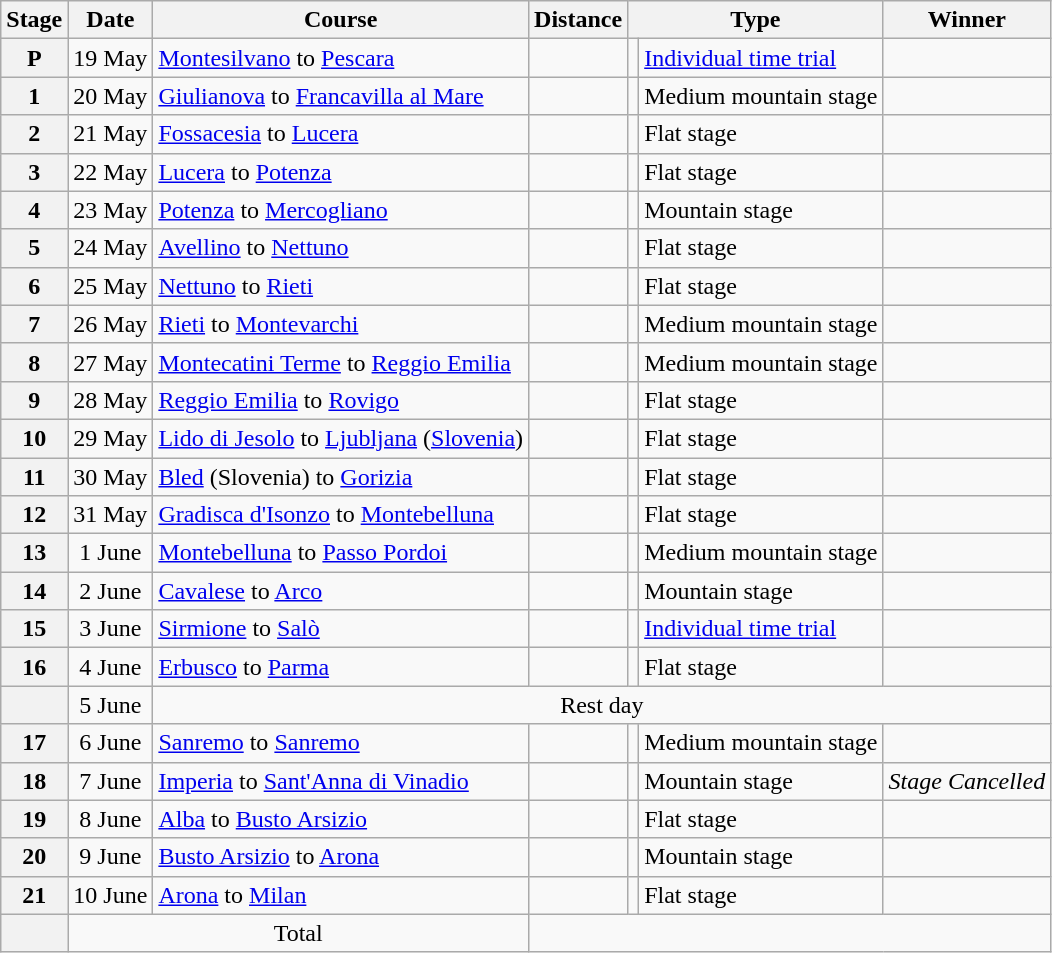<table class="wikitable">
<tr>
<th>Stage</th>
<th>Date</th>
<th>Course</th>
<th>Distance</th>
<th colspan="2">Type</th>
<th>Winner</th>
</tr>
<tr>
<th style="text-align:center;">P</th>
<td style="text-align:center;">19 May</td>
<td><a href='#'>Montesilvano</a> to <a href='#'>Pescara</a></td>
<td style="text-align:center;"></td>
<td style="text-align:center;"></td>
<td><a href='#'>Individual time trial</a></td>
<td></td>
</tr>
<tr>
<th style="text-align:center;">1</th>
<td style="text-align:center;">20 May</td>
<td><a href='#'>Giulianova</a> to <a href='#'>Francavilla al Mare</a></td>
<td style="text-align:center;"></td>
<td style="text-align:center;"></td>
<td>Medium mountain stage</td>
<td></td>
</tr>
<tr>
<th style="text-align:center;">2</th>
<td style="text-align:center;">21 May</td>
<td><a href='#'>Fossacesia</a> to <a href='#'>Lucera</a></td>
<td style="text-align:center;"></td>
<td style="text-align:center;"></td>
<td>Flat stage</td>
<td></td>
</tr>
<tr>
<th style="text-align:center;">3</th>
<td style="text-align:center;">22 May</td>
<td><a href='#'>Lucera</a> to <a href='#'>Potenza</a></td>
<td style="text-align:center;"></td>
<td style="text-align:center;"></td>
<td>Flat stage</td>
<td></td>
</tr>
<tr>
<th style="text-align:center;">4</th>
<td style="text-align:center;">23 May</td>
<td><a href='#'>Potenza</a> to <a href='#'>Mercogliano</a></td>
<td style="text-align:center;"></td>
<td style="text-align:center;"></td>
<td>Mountain stage</td>
<td></td>
</tr>
<tr>
<th style="text-align:center;">5</th>
<td style="text-align:center;">24 May</td>
<td><a href='#'>Avellino</a> to <a href='#'>Nettuno</a></td>
<td style="text-align:center;"></td>
<td style="text-align:center;"></td>
<td>Flat stage</td>
<td></td>
</tr>
<tr>
<th style="text-align:center;">6</th>
<td style="text-align:center;">25 May</td>
<td><a href='#'>Nettuno</a> to <a href='#'>Rieti</a></td>
<td style="text-align:center;"></td>
<td style="text-align:center;"></td>
<td>Flat stage</td>
<td></td>
</tr>
<tr>
<th style="text-align:center;">7</th>
<td style="text-align:center;">26 May</td>
<td><a href='#'>Rieti</a> to <a href='#'>Montevarchi</a></td>
<td style="text-align:center;"></td>
<td style="text-align:center;"></td>
<td>Medium mountain stage</td>
<td></td>
</tr>
<tr>
<th style="text-align:center;">8</th>
<td style="text-align:center;">27 May</td>
<td><a href='#'>Montecatini Terme</a> to <a href='#'>Reggio Emilia</a></td>
<td style="text-align:center;"></td>
<td style="text-align:center;"></td>
<td>Medium mountain stage</td>
<td></td>
</tr>
<tr>
<th style="text-align:center;">9</th>
<td style="text-align:center;">28 May</td>
<td><a href='#'>Reggio Emilia</a> to <a href='#'>Rovigo</a></td>
<td style="text-align:center;"></td>
<td style="text-align:center;"></td>
<td>Flat stage</td>
<td></td>
</tr>
<tr>
<th style="text-align:center;">10</th>
<td style="text-align:center;">29 May</td>
<td><a href='#'>Lido di Jesolo</a> to <a href='#'>Ljubljana</a> (<a href='#'>Slovenia</a>)</td>
<td style="text-align:center;"></td>
<td style="text-align:center;"></td>
<td>Flat stage</td>
<td></td>
</tr>
<tr>
<th style="text-align:center;">11</th>
<td style="text-align:center;">30 May</td>
<td><a href='#'>Bled</a> (Slovenia) to <a href='#'>Gorizia</a></td>
<td style="text-align:center;"></td>
<td style="text-align:center;"></td>
<td>Flat stage</td>
<td></td>
</tr>
<tr>
<th style="text-align:center;">12</th>
<td style="text-align:center;">31 May</td>
<td><a href='#'>Gradisca d'Isonzo</a> to <a href='#'>Montebelluna</a></td>
<td style="text-align:center;"></td>
<td style="text-align:center;"></td>
<td>Flat stage</td>
<td></td>
</tr>
<tr>
<th style="text-align:center;">13</th>
<td style="text-align:center;">1 June</td>
<td><a href='#'>Montebelluna</a> to <a href='#'>Passo Pordoi</a></td>
<td style="text-align:center;"></td>
<td style="text-align:center;"></td>
<td>Medium mountain stage</td>
<td></td>
</tr>
<tr>
<th style="text-align:center;">14</th>
<td style="text-align:center;">2 June</td>
<td><a href='#'>Cavalese</a> to <a href='#'>Arco</a></td>
<td style="text-align:center;"></td>
<td style="text-align:center;"></td>
<td>Mountain stage</td>
<td></td>
</tr>
<tr>
<th style="text-align:center;">15</th>
<td style="text-align:center;">3 June</td>
<td><a href='#'>Sirmione</a> to <a href='#'>Salò</a></td>
<td style="text-align:center;"></td>
<td style="text-align:center;"></td>
<td><a href='#'>Individual time trial</a></td>
<td></td>
</tr>
<tr>
<th style="text-align:center;">16</th>
<td style="text-align:center;">4 June</td>
<td><a href='#'>Erbusco</a> to <a href='#'>Parma</a></td>
<td style="text-align:center;"></td>
<td style="text-align:center;"></td>
<td>Flat stage</td>
<td></td>
</tr>
<tr>
<th></th>
<td style="text-align:center;">5 June</td>
<td colspan="6" style="text-align:center;">Rest day</td>
</tr>
<tr>
<th style="text-align:center;">17</th>
<td style="text-align:center;">6 June</td>
<td><a href='#'>Sanremo</a> to <a href='#'>Sanremo</a></td>
<td style="text-align:center;"></td>
<td style="text-align:center;"></td>
<td>Medium mountain stage</td>
<td></td>
</tr>
<tr>
<th style="text-align:center;">18</th>
<td style="text-align:center;">7 June</td>
<td><a href='#'>Imperia</a> to <a href='#'>Sant'Anna di Vinadio</a></td>
<td style="text-align:center;"><del></del></td>
<td style="text-align:center;"></td>
<td>Mountain stage</td>
<td style="text-align:center;"><em>Stage Cancelled</em></td>
</tr>
<tr>
<th style="text-align:center;">19</th>
<td style="text-align:center;">8 June</td>
<td><a href='#'>Alba</a> to <a href='#'>Busto Arsizio</a></td>
<td style="text-align:center;"></td>
<td style="text-align:center;"></td>
<td>Flat stage</td>
<td></td>
</tr>
<tr>
<th style="text-align:center;">20</th>
<td style="text-align:center;">9 June</td>
<td><a href='#'>Busto Arsizio</a> to <a href='#'>Arona</a></td>
<td style="text-align:center;"></td>
<td style="text-align:center;"></td>
<td>Mountain stage</td>
<td></td>
</tr>
<tr>
<th style="text-align:center;">21</th>
<td style="text-align:center;">10 June</td>
<td><a href='#'>Arona</a> to <a href='#'>Milan</a></td>
<td style="text-align:center;"></td>
<td style="text-align:center;"></td>
<td>Flat stage</td>
<td></td>
</tr>
<tr>
<th></th>
<td colspan="2" style="text-align:center;">Total</td>
<td colspan="5" style="text-align:center;"></td>
</tr>
</table>
